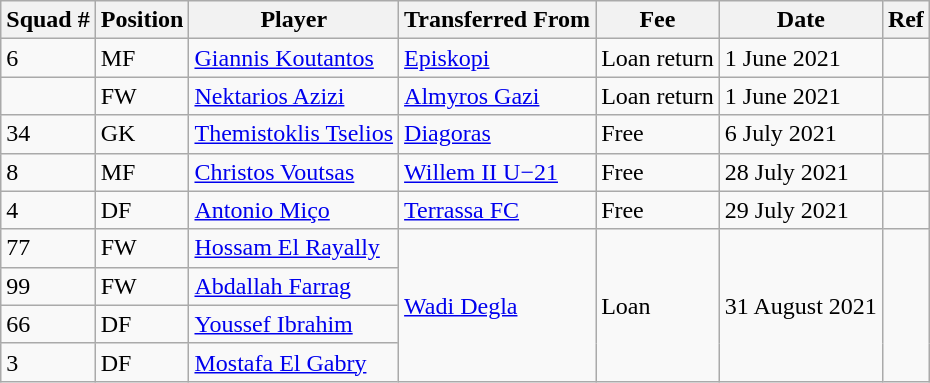<table class="wikitable sortable">
<tr>
<th>Squad #</th>
<th>Position</th>
<th>Player</th>
<th>Transferred From</th>
<th>Fee</th>
<th>Date</th>
<th>Ref</th>
</tr>
<tr>
<td>6</td>
<td>MF</td>
<td> <a href='#'>Giannis Koutantos</a></td>
<td> <a href='#'>Episkopi</a></td>
<td>Loan return</td>
<td>1 June 2021</td>
<td></td>
</tr>
<tr>
<td></td>
<td>FW</td>
<td> <a href='#'>Nektarios Azizi</a></td>
<td> <a href='#'>Almyros Gazi</a></td>
<td>Loan return</td>
<td>1 June 2021</td>
<td></td>
</tr>
<tr>
<td>34</td>
<td>GK</td>
<td> <a href='#'>Themistoklis Tselios</a></td>
<td> <a href='#'>Diagoras</a></td>
<td>Free</td>
<td>6 July 2021</td>
<td></td>
</tr>
<tr>
<td>8</td>
<td>MF</td>
<td> <a href='#'>Christos Voutsas</a></td>
<td> <a href='#'>Willem II U−21</a></td>
<td>Free</td>
<td>28 July 2021</td>
<td></td>
</tr>
<tr>
<td>4</td>
<td>DF</td>
<td>  <a href='#'>Antonio Miço</a></td>
<td> <a href='#'>Terrassa FC</a></td>
<td>Free</td>
<td>29 July 2021</td>
<td></td>
</tr>
<tr>
<td>77</td>
<td>FW</td>
<td> <a href='#'>Hossam El Rayally</a></td>
<td rowspan="4"> <a href='#'>Wadi Degla</a></td>
<td rowspan="4">Loan</td>
<td rowspan="4">31 August 2021</td>
<td rowspan="4"></td>
</tr>
<tr>
<td>99</td>
<td>FW</td>
<td> <a href='#'>Abdallah Farrag</a></td>
</tr>
<tr>
<td>66</td>
<td>DF</td>
<td> <a href='#'>Youssef Ibrahim</a></td>
</tr>
<tr>
<td>3</td>
<td>DF</td>
<td> <a href='#'>Mostafa El Gabry</a></td>
</tr>
</table>
